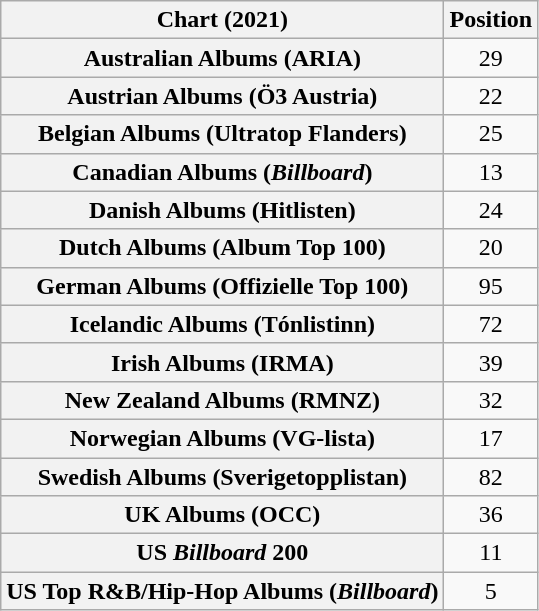<table class="wikitable sortable plainrowheaders" style="text-align:center">
<tr>
<th scope="col">Chart (2021)</th>
<th scope="col">Position</th>
</tr>
<tr>
<th scope="row">Australian Albums (ARIA)</th>
<td>29</td>
</tr>
<tr>
<th scope="row">Austrian Albums (Ö3 Austria)</th>
<td>22</td>
</tr>
<tr>
<th scope="row">Belgian Albums (Ultratop Flanders)</th>
<td>25</td>
</tr>
<tr>
<th scope="row">Canadian Albums (<em>Billboard</em>)</th>
<td>13</td>
</tr>
<tr>
<th scope="row">Danish Albums (Hitlisten)</th>
<td>24</td>
</tr>
<tr>
<th scope="row">Dutch Albums (Album Top 100)</th>
<td>20</td>
</tr>
<tr>
<th scope="row">German Albums (Offizielle Top 100)</th>
<td>95</td>
</tr>
<tr>
<th scope="row">Icelandic Albums (Tónlistinn)</th>
<td>72</td>
</tr>
<tr>
<th scope="row">Irish Albums (IRMA)</th>
<td>39</td>
</tr>
<tr>
<th scope="row">New Zealand Albums (RMNZ)</th>
<td>32</td>
</tr>
<tr>
<th scope="row">Norwegian Albums (VG-lista)</th>
<td>17</td>
</tr>
<tr>
<th scope="row">Swedish Albums (Sverigetopplistan)</th>
<td>82</td>
</tr>
<tr>
<th scope="row">UK Albums (OCC)</th>
<td>36</td>
</tr>
<tr>
<th scope="row">US <em>Billboard</em> 200</th>
<td>11</td>
</tr>
<tr>
<th scope="row">US Top R&B/Hip-Hop Albums (<em>Billboard</em>)</th>
<td>5</td>
</tr>
</table>
